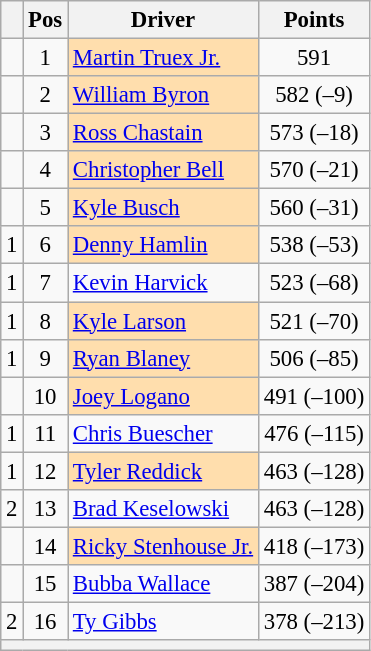<table class="wikitable" style="font-size: 95%;">
<tr>
<th></th>
<th>Pos</th>
<th>Driver</th>
<th>Points</th>
</tr>
<tr>
<td align="left"></td>
<td style="text-align:center;">1</td>
<td style="background:#FFDEAD;"><a href='#'>Martin Truex Jr.</a></td>
<td style="text-align:center;">591</td>
</tr>
<tr>
<td align="left"></td>
<td style="text-align:center;">2</td>
<td style="background:#FFDEAD;"><a href='#'>William Byron</a></td>
<td style="text-align:center;">582 (–9)</td>
</tr>
<tr>
<td align="left"></td>
<td style="text-align:center;">3</td>
<td style="background:#FFDEAD;"><a href='#'>Ross Chastain</a></td>
<td style="text-align:center;">573 (–18)</td>
</tr>
<tr>
<td align="left"></td>
<td style="text-align:center;">4</td>
<td style="background:#FFDEAD;"><a href='#'>Christopher Bell</a></td>
<td style="text-align:center;">570 (–21)</td>
</tr>
<tr>
<td align="left"></td>
<td style="text-align:center;">5</td>
<td style="background:#FFDEAD;"><a href='#'>Kyle Busch</a></td>
<td style="text-align:center;">560 (–31)</td>
</tr>
<tr>
<td align="left"> 1</td>
<td style="text-align:center;">6</td>
<td style="background:#FFDEAD;"><a href='#'>Denny Hamlin</a></td>
<td style="text-align:center;">538 (–53)</td>
</tr>
<tr>
<td align="left"> 1</td>
<td style="text-align:center;">7</td>
<td><a href='#'>Kevin Harvick</a></td>
<td style="text-align:center;">523 (–68)</td>
</tr>
<tr>
<td align="left"> 1</td>
<td style="text-align:center;">8</td>
<td style="background:#FFDEAD;"><a href='#'>Kyle Larson</a></td>
<td style="text-align:center;">521 (–70)</td>
</tr>
<tr>
<td align="left"> 1</td>
<td style="text-align:center;">9</td>
<td style="background:#FFDEAD;"><a href='#'>Ryan Blaney</a></td>
<td style="text-align:center;">506 (–85)</td>
</tr>
<tr>
<td align="left"></td>
<td style="text-align:center;">10</td>
<td style="background:#FFDEAD;"><a href='#'>Joey Logano</a></td>
<td style="text-align:center;">491 (–100)</td>
</tr>
<tr>
<td align="left"> 1</td>
<td style="text-align:center;">11</td>
<td><a href='#'>Chris Buescher</a></td>
<td style="text-align:center;">476 (–115)</td>
</tr>
<tr>
<td align="left"> 1</td>
<td style="text-align:center;">12</td>
<td style="background:#FFDEAD;"><a href='#'>Tyler Reddick</a></td>
<td style="text-align:center;">463 (–128)</td>
</tr>
<tr>
<td align="left"> 2</td>
<td style="text-align:center;">13</td>
<td><a href='#'>Brad Keselowski</a></td>
<td style="text-align:center;">463 (–128)</td>
</tr>
<tr>
<td align="left"></td>
<td style="text-align:center;">14</td>
<td style="background:#FFDEAD;"><a href='#'>Ricky Stenhouse Jr.</a></td>
<td style="text-align:center;">418 (–173)</td>
</tr>
<tr>
<td align="left"></td>
<td style="text-align:center;">15</td>
<td><a href='#'>Bubba Wallace</a></td>
<td style="text-align:center;">387 (–204)</td>
</tr>
<tr>
<td align="left"> 2</td>
<td style="text-align:center;">16</td>
<td><a href='#'>Ty Gibbs</a></td>
<td style="text-align:center;">378 (–213)</td>
</tr>
<tr class="sortbottom">
<th colspan="9"></th>
</tr>
</table>
